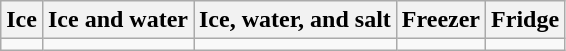<table class="wikitable plainrowheaders" style="text-align:center">
<tr>
<th>Ice</th>
<th>Ice and water</th>
<th>Ice, water, and salt</th>
<th>Freezer</th>
<th>Fridge</th>
</tr>
<tr>
<td></td>
<td></td>
<td></td>
<td></td>
<td></td>
</tr>
</table>
